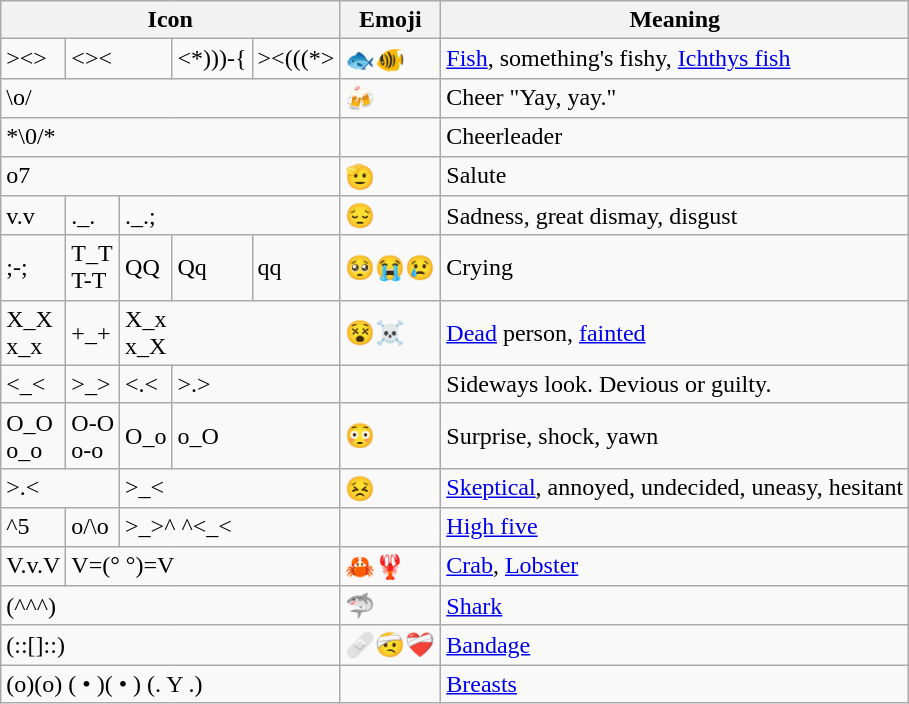<table class="wikitable">
<tr>
<th colspan="5">Icon</th>
<th>Emoji</th>
<th>Meaning</th>
</tr>
<tr>
<td>><></td>
<td colspan=2><><</td>
<td><*)))‑{</td>
<td>><(((*></td>
<td>🐟🐠</td>
<td><a href='#'>Fish</a>, something's fishy, <a href='#'>Ichthys fish</a></td>
</tr>
<tr>
<td colspan="5">\o/</td>
<td>🍻</td>
<td>Cheer "Yay, yay."</td>
</tr>
<tr>
<td colspan="5">*\0/*</td>
<td></td>
<td>Cheerleader</td>
</tr>
<tr>
<td colspan="5">o7</td>
<td>🫡</td>
<td>Salute</td>
</tr>
<tr>
<td>v.v</td>
<td>._.</td>
<td colspan="3">._.;</td>
<td>😔</td>
<td>Sadness, great dismay, disgust</td>
</tr>
<tr>
<td>;-;</td>
<td>T_T<br>T-T</td>
<td>QQ</td>
<td>Qq</td>
<td>qq</td>
<td>🥺😭😢</td>
<td>Crying</td>
</tr>
<tr>
<td>X_X<br>x_x</td>
<td>+_+</td>
<td colspan="3">X_x<br>x_X</td>
<td>😵☠️</td>
<td><a href='#'>Dead</a> person, <a href='#'>fainted</a></td>
</tr>
<tr>
<td><_<</td>
<td>>_></td>
<td><.<</td>
<td colspan="2">>.></td>
<td></td>
<td>Sideways look. Devious or guilty.</td>
</tr>
<tr>
<td>O_O<br>o_o</td>
<td>O-O<br>o‑o</td>
<td>O_o</td>
<td colspan="2">o_O</td>
<td>😳</td>
<td>Surprise, shock, yawn</td>
</tr>
<tr>
<td colspan="2">>.<</td>
<td colspan="3">>_<</td>
<td>😣</td>
<td><a href='#'>Skeptical</a>, annoyed, undecided, uneasy, hesitant</td>
</tr>
<tr>
<td>^5</td>
<td>o/\o</td>
<td colspan="3">>_>^ ^<_<</td>
<td></td>
<td><a href='#'>High five</a></td>
</tr>
<tr>
<td>V.v.V</td>
<td colspan="4">V=(° °)=V</td>
<td>🦀🦞</td>
<td><a href='#'>Crab</a>, <a href='#'>Lobster</a></td>
</tr>
<tr>
<td colspan="5">(^^^)</td>
<td>🦈</td>
<td><a href='#'>Shark</a></td>
</tr>
<tr>
<td colspan="5">(::[]::)</td>
<td>🩹🤕❤️‍🩹</td>
<td><a href='#'>Bandage</a></td>
</tr>
<tr>
<td colspan="5">(o)(o)     ( • )( • )     (. Y .)</td>
<td></td>
<td><a href='#'>Breasts</a></td>
</tr>
</table>
